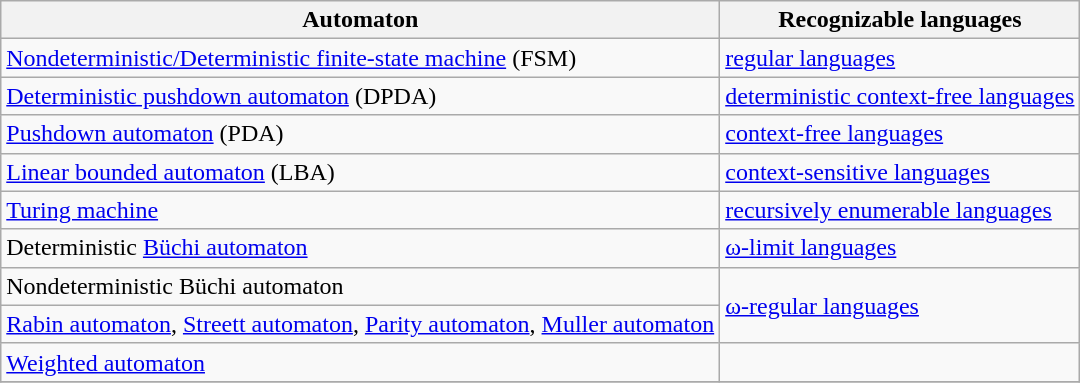<table class="wikitable">
<tr>
<th>Automaton</th>
<th>Recognizable languages</th>
</tr>
<tr>
<td><a href='#'>Nondeterministic/Deterministic finite-state machine</a> (FSM)</td>
<td><a href='#'>regular languages</a></td>
</tr>
<tr>
<td><a href='#'>Deterministic pushdown automaton</a> (DPDA)</td>
<td><a href='#'>deterministic context-free languages</a></td>
</tr>
<tr>
<td><a href='#'>Pushdown automaton</a> (PDA)</td>
<td><a href='#'>context-free languages</a></td>
</tr>
<tr>
<td><a href='#'>Linear bounded automaton</a> (LBA)</td>
<td><a href='#'>context-sensitive languages</a></td>
</tr>
<tr>
<td><a href='#'>Turing machine</a></td>
<td><a href='#'>recursively enumerable languages</a></td>
</tr>
<tr>
<td>Deterministic <a href='#'>Büchi automaton</a></td>
<td><a href='#'>ω-limit languages</a></td>
</tr>
<tr>
<td>Nondeterministic Büchi automaton</td>
<td rowspan="2"><a href='#'>ω-regular languages</a></td>
</tr>
<tr>
<td><a href='#'>Rabin automaton</a>, <a href='#'>Streett automaton</a>, <a href='#'>Parity automaton</a>, <a href='#'>Muller automaton</a></td>
</tr>
<tr>
<td><a href='#'>Weighted automaton</a></td>
<td></td>
</tr>
<tr>
</tr>
</table>
